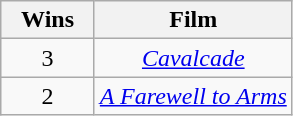<table class="wikitable plainrowheaders" style="text-align: center; margin-right:1em;">
<tr>
<th scope="col" style="width:55px;">Wins</th>
<th scope="col" style="text-align:center;">Film</th>
</tr>
<tr>
<td>3</td>
<td><em><a href='#'>Cavalcade</a></em></td>
</tr>
<tr>
<td>2</td>
<td><em><a href='#'>A Farewell to Arms</a></em></td>
</tr>
</table>
